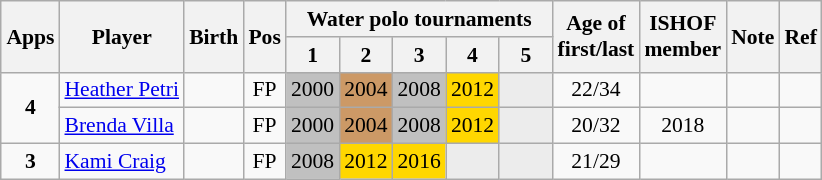<table class="wikitable sortable" style="text-align: center; font-size: 90%; margin-left: 1em;">
<tr>
<th rowspan="2">Apps</th>
<th rowspan="2">Player</th>
<th rowspan="2">Birth</th>
<th rowspan="2">Pos</th>
<th colspan="5">Water polo tournaments</th>
<th rowspan="2">Age of<br>first/last</th>
<th rowspan="2">ISHOF<br>member</th>
<th rowspan="2">Note</th>
<th rowspan="2" class="unsortable">Ref</th>
</tr>
<tr>
<th>1</th>
<th style="width: 2em;" class="unsortable">2</th>
<th style="width: 2em;" class="unsortable">3</th>
<th style="width: 2em;" class="unsortable">4</th>
<th style="width: 2em;" class="unsortable">5</th>
</tr>
<tr>
<td rowspan="2"><strong>4</strong></td>
<td style="text-align: left;" data-sort-value="Petri, Heather"><a href='#'>Heather Petri</a></td>
<td></td>
<td>FP</td>
<td style="background-color: silver;">2000</td>
<td style="background-color: #cc9966;">2004</td>
<td style="background-color: silver;">2008</td>
<td style="background-color: gold;">2012</td>
<td style="background-color: #ececec;"></td>
<td>22/34</td>
<td></td>
<td style="text-align: left;"></td>
<td></td>
</tr>
<tr>
<td style="text-align: left;" data-sort-value="Villa, Brenda"><a href='#'>Brenda Villa</a></td>
<td></td>
<td>FP</td>
<td style="background-color: silver;">2000</td>
<td style="background-color: #cc9966;">2004</td>
<td style="background-color: silver;">2008</td>
<td style="background-color: gold;">2012</td>
<td style="background-color: #ececec;"></td>
<td>20/32</td>
<td>2018</td>
<td style="text-align: left;"></td>
<td></td>
</tr>
<tr>
<td><strong>3</strong></td>
<td style="text-align: left;" data-sort-value="Craig, Kami"><a href='#'>Kami Craig</a></td>
<td></td>
<td>FP</td>
<td style="background-color: silver;">2008</td>
<td style="background-color: gold;">2012</td>
<td style="background-color: gold;">2016</td>
<td style="background-color: #ececec;"></td>
<td style="background-color: #ececec;"></td>
<td>21/29</td>
<td></td>
<td style="text-align: left;"></td>
<td></td>
</tr>
</table>
